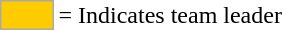<table>
<tr>
<td style="background:#fc0; border:1px solid #aaa; width:2em;"></td>
<td>= Indicates team leader</td>
</tr>
</table>
